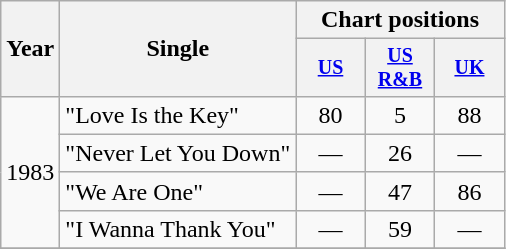<table class="wikitable" style="text-align:center;">
<tr>
<th rowspan="2">Year</th>
<th rowspan="2">Single</th>
<th colspan="3">Chart positions</th>
</tr>
<tr style="font-size:smaller;">
<th width="40"><a href='#'>US</a></th>
<th width="40"><a href='#'>US<br>R&B</a></th>
<th width="40"><a href='#'>UK</a></th>
</tr>
<tr>
<td rowspan="4">1983</td>
<td align="left">"Love Is the Key"</td>
<td>80</td>
<td>5</td>
<td>88</td>
</tr>
<tr>
<td align="left">"Never Let You Down"</td>
<td>—</td>
<td>26</td>
<td>—</td>
</tr>
<tr>
<td align="left">"We Are One"</td>
<td>—</td>
<td>47</td>
<td>86</td>
</tr>
<tr>
<td align="left">"I Wanna Thank You"</td>
<td>—</td>
<td>59</td>
<td>—</td>
</tr>
<tr>
</tr>
</table>
